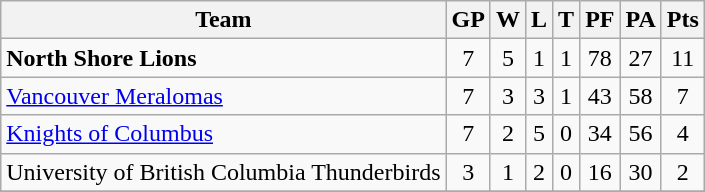<table class="wikitable">
<tr>
<th>Team</th>
<th>GP</th>
<th>W</th>
<th>L</th>
<th>T</th>
<th>PF</th>
<th>PA</th>
<th>Pts</th>
</tr>
<tr align="center">
<td align="left"><strong>North Shore Lions</strong></td>
<td>7</td>
<td>5</td>
<td>1</td>
<td>1</td>
<td>78</td>
<td>27</td>
<td>11</td>
</tr>
<tr align="center">
<td align="left"><a href='#'>Vancouver Meralomas</a></td>
<td>7</td>
<td>3</td>
<td>3</td>
<td>1</td>
<td>43</td>
<td>58</td>
<td>7</td>
</tr>
<tr align="center">
<td align="left"><a href='#'>Knights of Columbus</a></td>
<td>7</td>
<td>2</td>
<td>5</td>
<td>0</td>
<td>34</td>
<td>56</td>
<td>4</td>
</tr>
<tr align="center">
<td align="left">University of British Columbia Thunderbirds</td>
<td>3</td>
<td>1</td>
<td>2</td>
<td>0</td>
<td>16</td>
<td>30</td>
<td>2</td>
</tr>
<tr align="center">
</tr>
</table>
